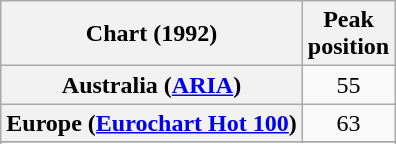<table class="wikitable sortable plainrowheaders" style="text-align:center">
<tr>
<th>Chart (1992)</th>
<th>Peak<br>position</th>
</tr>
<tr>
<th scope="row">Australia (<a href='#'>ARIA</a>)</th>
<td>55</td>
</tr>
<tr>
<th scope="row">Europe (<a href='#'>Eurochart Hot 100</a>)</th>
<td>63</td>
</tr>
<tr>
</tr>
<tr>
</tr>
<tr>
</tr>
</table>
